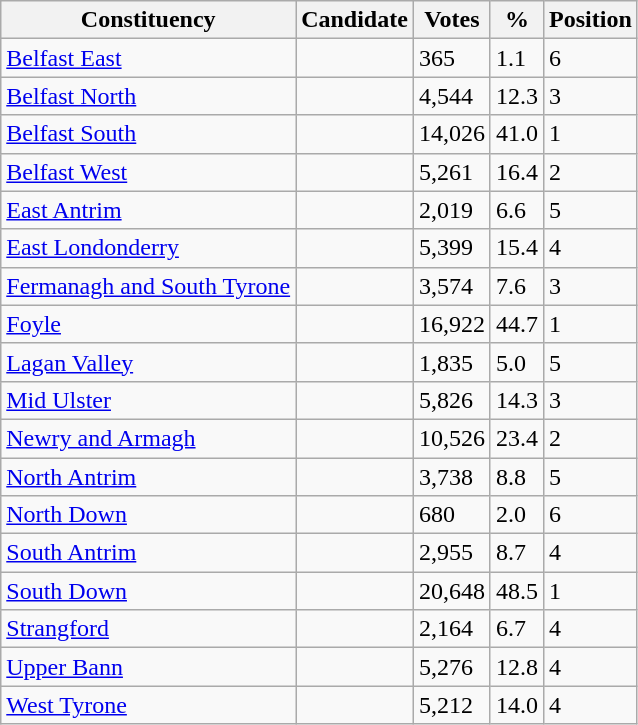<table class="wikitable sortable">
<tr>
<th>Constituency</th>
<th>Candidate</th>
<th>Votes</th>
<th>%</th>
<th>Position</th>
</tr>
<tr>
<td><a href='#'>Belfast East</a></td>
<td></td>
<td>365</td>
<td>1.1</td>
<td>6</td>
</tr>
<tr>
<td><a href='#'>Belfast North</a></td>
<td></td>
<td>4,544</td>
<td>12.3</td>
<td>3</td>
</tr>
<tr>
<td><a href='#'>Belfast South</a></td>
<td></td>
<td>14,026</td>
<td>41.0</td>
<td>1</td>
</tr>
<tr>
<td><a href='#'>Belfast West</a></td>
<td></td>
<td>5,261</td>
<td>16.4</td>
<td>2</td>
</tr>
<tr>
<td><a href='#'>East Antrim</a></td>
<td></td>
<td>2,019</td>
<td>6.6</td>
<td>5</td>
</tr>
<tr>
<td><a href='#'>East Londonderry</a></td>
<td></td>
<td>5,399</td>
<td>15.4</td>
<td>4</td>
</tr>
<tr>
<td><a href='#'>Fermanagh and South Tyrone</a></td>
<td></td>
<td>3,574</td>
<td>7.6</td>
<td>3</td>
</tr>
<tr>
<td><a href='#'>Foyle</a></td>
<td></td>
<td>16,922</td>
<td>44.7</td>
<td>1</td>
</tr>
<tr>
<td><a href='#'>Lagan Valley</a></td>
<td></td>
<td>1,835</td>
<td>5.0</td>
<td>5</td>
</tr>
<tr>
<td><a href='#'>Mid Ulster</a></td>
<td></td>
<td>5,826</td>
<td>14.3</td>
<td>3</td>
</tr>
<tr>
<td><a href='#'>Newry and Armagh</a></td>
<td></td>
<td>10,526</td>
<td>23.4</td>
<td>2</td>
</tr>
<tr>
<td><a href='#'>North Antrim</a></td>
<td></td>
<td>3,738</td>
<td>8.8</td>
<td>5</td>
</tr>
<tr>
<td><a href='#'>North Down</a></td>
<td></td>
<td>680</td>
<td>2.0</td>
<td>6</td>
</tr>
<tr>
<td><a href='#'>South Antrim</a></td>
<td></td>
<td>2,955</td>
<td>8.7</td>
<td>4</td>
</tr>
<tr>
<td><a href='#'>South Down</a></td>
<td></td>
<td>20,648</td>
<td>48.5</td>
<td>1</td>
</tr>
<tr>
<td><a href='#'>Strangford</a></td>
<td></td>
<td>2,164</td>
<td>6.7</td>
<td>4</td>
</tr>
<tr>
<td><a href='#'>Upper Bann</a></td>
<td></td>
<td>5,276</td>
<td>12.8</td>
<td>4</td>
</tr>
<tr>
<td><a href='#'>West Tyrone</a></td>
<td></td>
<td>5,212</td>
<td>14.0</td>
<td>4</td>
</tr>
</table>
